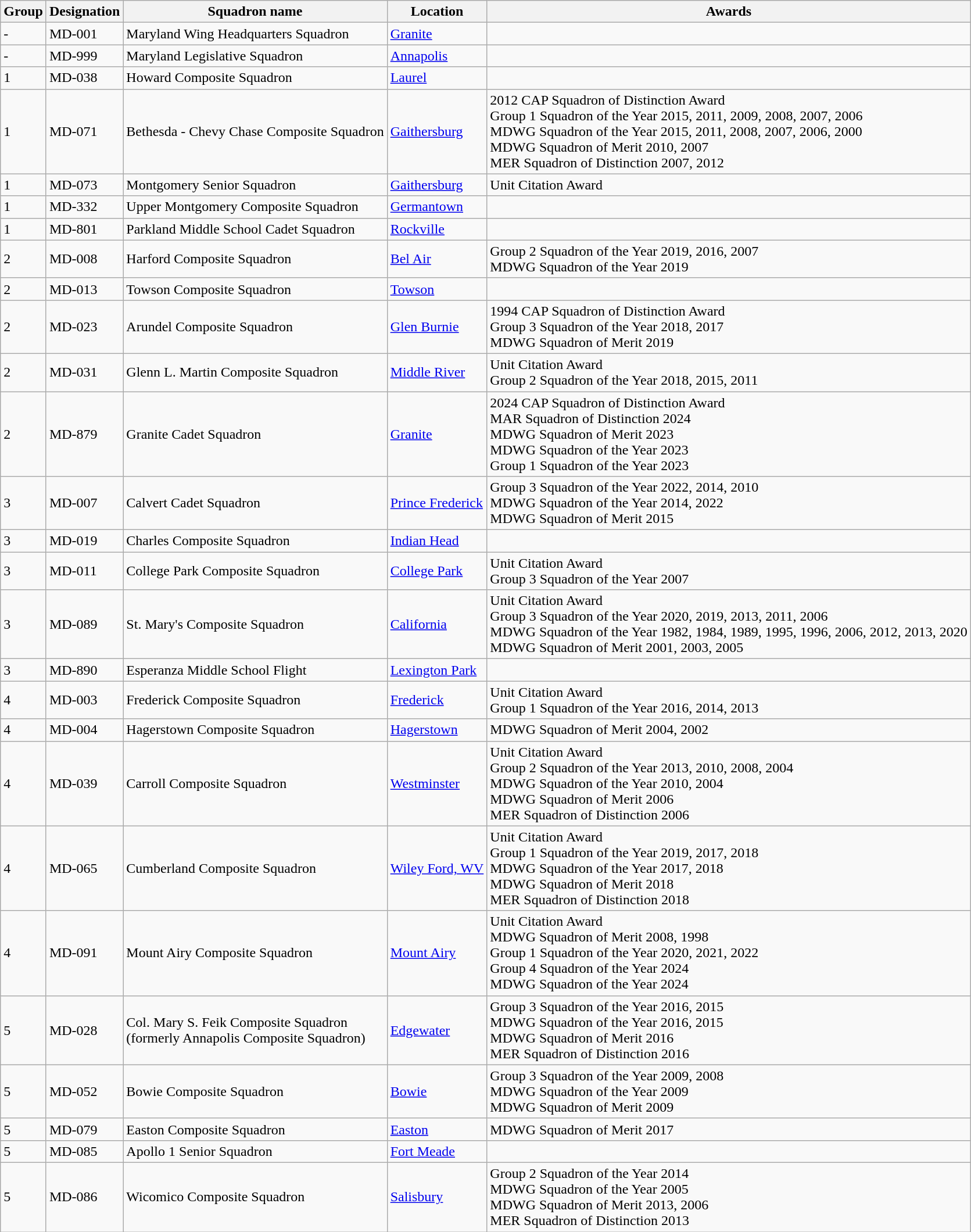<table class="wikitable">
<tr>
<th>Group</th>
<th>Designation </th>
<th>Squadron name</th>
<th>Location</th>
<th>Awards</th>
</tr>
<tr>
<td>-</td>
<td>MD-001</td>
<td>Maryland Wing Headquarters Squadron</td>
<td><a href='#'>Granite</a></td>
<td></td>
</tr>
<tr>
<td>-</td>
<td>MD-999</td>
<td>Maryland Legislative Squadron</td>
<td><a href='#'>Annapolis</a></td>
<td></td>
</tr>
<tr>
<td>1</td>
<td>MD-038</td>
<td>Howard Composite Squadron</td>
<td><a href='#'>Laurel</a></td>
<td></td>
</tr>
<tr>
<td>1</td>
<td>MD-071</td>
<td>Bethesda - Chevy Chase Composite Squadron</td>
<td><a href='#'>Gaithersburg</a></td>
<td>2012 CAP Squadron of Distinction Award<br>Group 1 Squadron of the Year 2015, 2011, 2009, 2008, 2007, 2006<br>MDWG Squadron of the Year 2015, 2011, 2008, 2007, 2006, 2000<br>MDWG Squadron of Merit 2010, 2007<br>MER Squadron of Distinction 2007, 2012</td>
</tr>
<tr>
<td>1</td>
<td>MD-073</td>
<td>Montgomery Senior Squadron</td>
<td><a href='#'>Gaithersburg</a></td>
<td>Unit Citation Award </td>
</tr>
<tr>
<td>1</td>
<td>MD-332</td>
<td>Upper Montgomery Composite Squadron</td>
<td><a href='#'>Germantown</a></td>
<td></td>
</tr>
<tr>
<td>1</td>
<td>MD-801</td>
<td>Parkland Middle School Cadet Squadron</td>
<td><a href='#'>Rockville</a></td>
<td></td>
</tr>
<tr>
<td>2</td>
<td>MD-008</td>
<td>Harford Composite Squadron</td>
<td><a href='#'>Bel Air</a></td>
<td>Group 2 Squadron of the Year 2019, 2016, 2007<br>MDWG Squadron of the Year 2019</td>
</tr>
<tr>
<td>2</td>
<td>MD-013</td>
<td>Towson Composite Squadron</td>
<td><a href='#'>Towson</a></td>
<td></td>
</tr>
<tr>
<td>2</td>
<td>MD-023</td>
<td>Arundel Composite Squadron</td>
<td><a href='#'>Glen Burnie</a></td>
<td>1994 CAP Squadron of Distinction Award<br>Group 3 Squadron of the Year 2018, 2017<br>MDWG Squadron of Merit 2019</td>
</tr>
<tr>
<td>2</td>
<td>MD-031</td>
<td>Glenn L. Martin Composite Squadron</td>
<td><a href='#'>Middle River</a></td>
<td>Unit Citation Award <br>Group 2 Squadron of the Year 2018, 2015, 2011</td>
</tr>
<tr>
<td>2</td>
<td>MD-879</td>
<td>Granite Cadet Squadron</td>
<td><a href='#'>Granite</a></td>
<td>2024 CAP Squadron of Distinction Award<br>MAR Squadron of Distinction 2024<br>MDWG Squadron of Merit 2023<br>MDWG Squadron of the Year 2023<br>Group 1 Squadron of the Year 2023</td>
</tr>
<tr>
<td>3</td>
<td>MD-007</td>
<td>Calvert Cadet Squadron</td>
<td><a href='#'>Prince Frederick</a></td>
<td>Group 3 Squadron of the Year 2022, 2014, 2010<br>MDWG Squadron of the Year 2014, 2022<br>MDWG Squadron of Merit 2015</td>
</tr>
<tr>
<td>3</td>
<td>MD-019</td>
<td>Charles Composite Squadron</td>
<td><a href='#'>Indian Head</a></td>
<td></td>
</tr>
<tr>
<td>3</td>
<td>MD-011</td>
<td>College Park Composite Squadron</td>
<td><a href='#'>College Park</a></td>
<td>Unit Citation Award <br>Group 3 Squadron of the Year 2007</td>
</tr>
<tr>
<td>3</td>
<td>MD-089</td>
<td>St. Mary's Composite Squadron</td>
<td><a href='#'>California</a></td>
<td>Unit Citation Award <br>Group 3 Squadron of the Year 2020, 2019, 2013, 2011, 2006<br>MDWG Squadron of the Year 1982, 1984, 1989, 1995, 1996, 2006, 2012, 2013, 2020<br>MDWG Squadron of Merit 2001, 2003, 2005</td>
</tr>
<tr>
<td>3</td>
<td>MD-890</td>
<td>Esperanza Middle School Flight</td>
<td><a href='#'>Lexington Park</a></td>
<td></td>
</tr>
<tr>
<td>4</td>
<td>MD-003</td>
<td>Frederick Composite Squadron</td>
<td><a href='#'>Frederick</a></td>
<td>Unit Citation Award <br>Group 1 Squadron of the Year 2016, 2014, 2013</td>
</tr>
<tr>
<td>4</td>
<td>MD-004</td>
<td>Hagerstown Composite Squadron</td>
<td><a href='#'>Hagerstown</a></td>
<td>MDWG Squadron of Merit 2004, 2002</td>
</tr>
<tr>
<td>4</td>
<td>MD-039</td>
<td>Carroll Composite Squadron</td>
<td><a href='#'>Westminster</a></td>
<td>Unit Citation Award <br>Group 2 Squadron of the Year 2013, 2010, 2008, 2004<br>MDWG Squadron of the Year 2010, 2004<br>MDWG Squadron of Merit 2006<br>MER Squadron of Distinction 2006</td>
</tr>
<tr>
<td>4</td>
<td>MD-065</td>
<td>Cumberland Composite Squadron</td>
<td><a href='#'>Wiley Ford, WV</a></td>
<td>Unit Citation Award <br>Group 1 Squadron of the Year 2019, 2017, 2018 <br>MDWG Squadron of the Year 2017, 2018<br>MDWG Squadron of Merit 2018<br>MER Squadron of Distinction 2018</td>
</tr>
<tr>
<td>4</td>
<td>MD-091</td>
<td>Mount Airy Composite Squadron</td>
<td><a href='#'>Mount Airy</a></td>
<td>Unit Citation Award <br>MDWG Squadron of Merit 2008, 1998<br>Group 1 Squadron of the Year 2020, 2021, 2022<br>Group 4 Squadron of the Year 2024<br>MDWG Squadron of the Year 2024</td>
</tr>
<tr>
<td>5</td>
<td>MD-028</td>
<td>Col. Mary S. Feik Composite Squadron<br>(formerly Annapolis Composite Squadron)</td>
<td><a href='#'>Edgewater</a></td>
<td>Group 3 Squadron of the Year 2016, 2015<br>MDWG Squadron of the Year 2016, 2015 <br>MDWG Squadron of Merit 2016<br> MER Squadron of Distinction 2016</td>
</tr>
<tr>
<td>5</td>
<td>MD-052</td>
<td>Bowie Composite Squadron</td>
<td><a href='#'>Bowie</a></td>
<td>Group 3 Squadron of the Year 2009, 2008<br>MDWG Squadron of the Year 2009<br>MDWG Squadron of Merit 2009</td>
</tr>
<tr>
<td>5</td>
<td>MD-079</td>
<td>Easton Composite Squadron</td>
<td><a href='#'>Easton</a></td>
<td>MDWG Squadron of Merit 2017</td>
</tr>
<tr>
<td>5</td>
<td>MD-085</td>
<td>Apollo 1 Senior Squadron</td>
<td><a href='#'>Fort Meade</a></td>
<td></td>
</tr>
<tr>
<td>5</td>
<td>MD-086</td>
<td>Wicomico Composite Squadron</td>
<td><a href='#'>Salisbury</a></td>
<td>Group 2 Squadron of the Year 2014<br>MDWG Squadron of the Year 2005<br>MDWG Squadron of Merit 2013, 2006<br>MER Squadron of Distinction 2013</td>
</tr>
</table>
